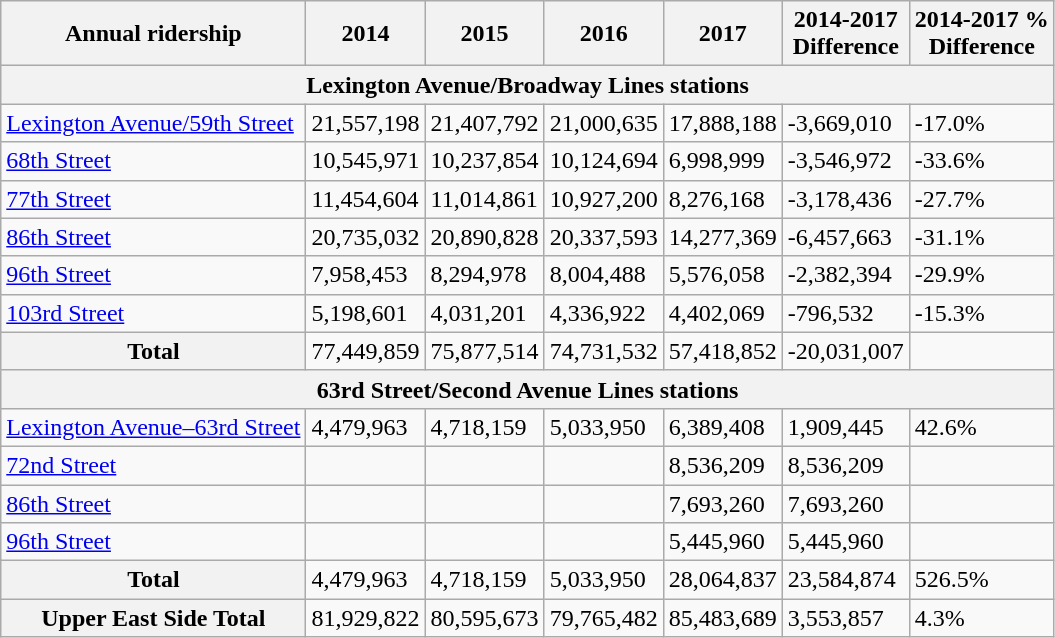<table class="wikitable">
<tr>
<th>Annual ridership</th>
<th>2014</th>
<th>2015</th>
<th>2016</th>
<th>2017</th>
<th>2014-2017<br>Difference</th>
<th>2014-2017 %<br>Difference</th>
</tr>
<tr>
<th colspan="7">Lexington Avenue/Broadway Lines stations</th>
</tr>
<tr>
<td><a href='#'>Lexington Avenue/59th Street</a></td>
<td>21,557,198</td>
<td>21,407,792</td>
<td>21,000,635</td>
<td>17,888,188</td>
<td>-3,669,010</td>
<td>-17.0%</td>
</tr>
<tr>
<td><a href='#'>68th Street</a></td>
<td>10,545,971</td>
<td>10,237,854</td>
<td>10,124,694</td>
<td>6,998,999</td>
<td>-3,546,972</td>
<td>-33.6%</td>
</tr>
<tr>
<td><a href='#'>77th Street</a></td>
<td>11,454,604</td>
<td>11,014,861</td>
<td>10,927,200</td>
<td>8,276,168</td>
<td>-3,178,436</td>
<td>-27.7%</td>
</tr>
<tr>
<td><a href='#'>86th Street</a></td>
<td>20,735,032</td>
<td>20,890,828</td>
<td>20,337,593</td>
<td>14,277,369</td>
<td>-6,457,663</td>
<td>-31.1%</td>
</tr>
<tr>
<td><a href='#'>96th Street</a></td>
<td>7,958,453</td>
<td>8,294,978</td>
<td>8,004,488</td>
<td>5,576,058</td>
<td>-2,382,394</td>
<td>-29.9%</td>
</tr>
<tr>
<td><a href='#'>103rd Street</a></td>
<td>5,198,601</td>
<td>4,031,201</td>
<td>4,336,922</td>
<td>4,402,069</td>
<td>-796,532</td>
<td>-15.3%</td>
</tr>
<tr>
<th>Total</th>
<td>77,449,859</td>
<td>75,877,514</td>
<td>74,731,532</td>
<td>57,418,852</td>
<td>-20,031,007</td>
<td></td>
</tr>
<tr>
<th colspan="7">63rd Street/Second Avenue Lines stations</th>
</tr>
<tr>
<td><a href='#'>Lexington Avenue–63rd Street</a></td>
<td>4,479,963</td>
<td>4,718,159</td>
<td>5,033,950</td>
<td>6,389,408</td>
<td>1,909,445</td>
<td>42.6%</td>
</tr>
<tr>
<td><a href='#'>72nd Street</a></td>
<td></td>
<td></td>
<td></td>
<td>8,536,209</td>
<td>8,536,209</td>
<td></td>
</tr>
<tr>
<td><a href='#'>86th Street</a></td>
<td></td>
<td></td>
<td></td>
<td>7,693,260</td>
<td>7,693,260</td>
<td></td>
</tr>
<tr>
<td><a href='#'>96th Street</a></td>
<td></td>
<td></td>
<td></td>
<td>5,445,960</td>
<td>5,445,960</td>
<td></td>
</tr>
<tr>
<th>Total</th>
<td>4,479,963</td>
<td>4,718,159</td>
<td>5,033,950</td>
<td>28,064,837</td>
<td>23,584,874</td>
<td>526.5%</td>
</tr>
<tr>
<th>Upper East Side Total</th>
<td>81,929,822</td>
<td>80,595,673</td>
<td>79,765,482</td>
<td>85,483,689</td>
<td>3,553,857</td>
<td>4.3%</td>
</tr>
</table>
